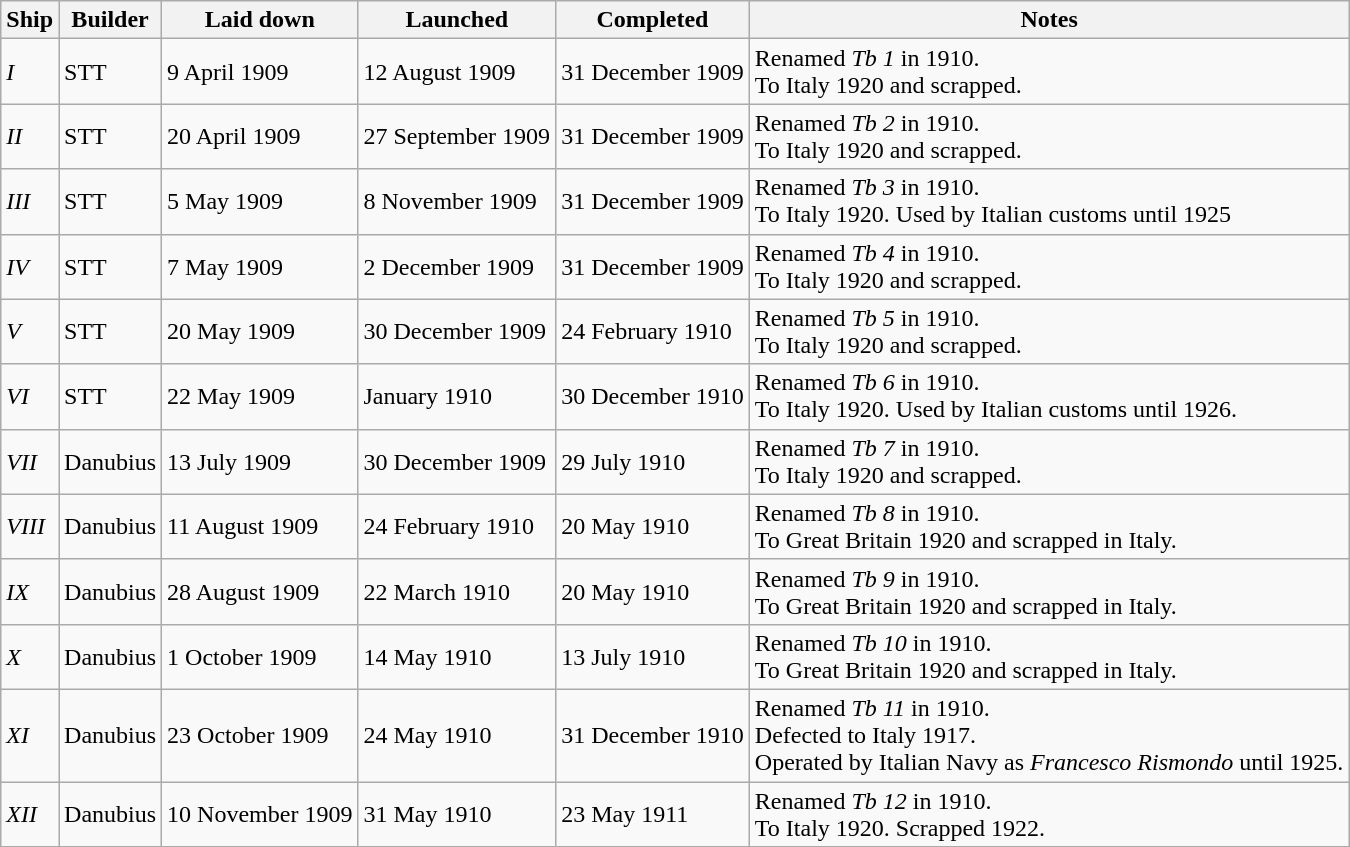<table class="wikitable">
<tr>
<th>Ship</th>
<th>Builder</th>
<th>Laid down</th>
<th>Launched</th>
<th>Completed</th>
<th>Notes</th>
</tr>
<tr>
<td><em>I</em></td>
<td>STT</td>
<td>9 April 1909</td>
<td>12 August 1909</td>
<td>31 December 1909</td>
<td>Renamed <em>Tb 1</em> in 1910.<br>To Italy 1920 and scrapped.</td>
</tr>
<tr>
<td><em>II</em></td>
<td>STT</td>
<td>20 April 1909</td>
<td>27 September 1909</td>
<td>31 December 1909</td>
<td>Renamed <em>Tb 2</em> in 1910.<br>To Italy 1920 and scrapped.</td>
</tr>
<tr>
<td><em>III</em></td>
<td>STT</td>
<td>5 May 1909</td>
<td>8 November 1909</td>
<td>31 December 1909</td>
<td>Renamed <em>Tb 3</em> in 1910.<br>To Italy 1920. Used by Italian customs until 1925</td>
</tr>
<tr>
<td><em>IV</em></td>
<td>STT</td>
<td>7 May 1909</td>
<td>2 December 1909</td>
<td>31 December 1909</td>
<td>Renamed <em>Tb 4</em> in 1910.<br>To Italy 1920 and scrapped.</td>
</tr>
<tr>
<td><em>V</em></td>
<td>STT</td>
<td>20 May 1909</td>
<td>30 December 1909</td>
<td>24 February 1910</td>
<td>Renamed <em>Tb 5</em> in 1910.<br>To Italy 1920 and scrapped.</td>
</tr>
<tr>
<td><em>VI</em></td>
<td>STT</td>
<td>22 May 1909</td>
<td>January 1910</td>
<td>30 December 1910</td>
<td>Renamed <em>Tb 6</em> in 1910.<br>To Italy 1920. Used by Italian customs until 1926.</td>
</tr>
<tr>
<td><em>VII</em></td>
<td>Danubius</td>
<td>13 July 1909</td>
<td>30 December 1909</td>
<td>29 July 1910</td>
<td>Renamed <em>Tb 7</em> in 1910.<br>To Italy 1920 and scrapped.</td>
</tr>
<tr>
<td><em>VIII</em></td>
<td>Danubius</td>
<td>11 August 1909</td>
<td>24 February 1910</td>
<td>20 May 1910</td>
<td>Renamed <em>Tb 8</em> in 1910.<br>To Great Britain 1920 and scrapped in Italy.</td>
</tr>
<tr>
<td><em>IX</em></td>
<td>Danubius</td>
<td>28 August 1909</td>
<td>22 March 1910</td>
<td>20 May 1910</td>
<td>Renamed <em>Tb 9</em> in 1910.<br>To Great Britain 1920 and scrapped in Italy.</td>
</tr>
<tr>
<td><em>X</em></td>
<td>Danubius</td>
<td>1 October 1909</td>
<td>14 May 1910</td>
<td>13 July 1910</td>
<td>Renamed <em>Tb 10</em> in 1910.<br>To Great Britain 1920 and scrapped in Italy.</td>
</tr>
<tr>
<td><em>XI</em></td>
<td>Danubius</td>
<td>23 October 1909</td>
<td>24 May 1910</td>
<td>31 December 1910</td>
<td>Renamed <em>Tb 11</em> in 1910.<br>Defected to Italy 1917.<br>Operated by Italian Navy as <em>Francesco Rismondo</em> until 1925.</td>
</tr>
<tr>
<td><em>XII</em></td>
<td>Danubius</td>
<td>10 November 1909</td>
<td>31 May 1910</td>
<td>23 May 1911</td>
<td>Renamed <em>Tb 12</em> in 1910.<br>To Italy 1920. Scrapped 1922.</td>
</tr>
</table>
